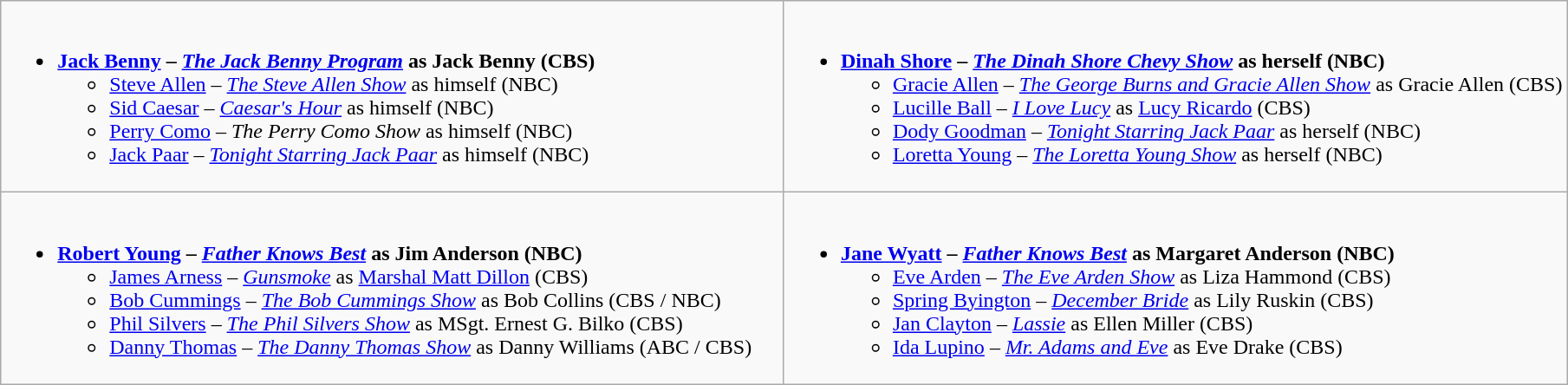<table class="wikitable">
<tr>
<td style="vertical-align:top;" width="50%"><br><ul><li><strong><a href='#'>Jack Benny</a> – <em><a href='#'>The Jack Benny Program</a></em> as Jack Benny (CBS)</strong><ul><li><a href='#'>Steve Allen</a> – <em><a href='#'>The Steve Allen Show</a></em> as himself (NBC)</li><li><a href='#'>Sid Caesar</a> – <em><a href='#'>Caesar's Hour</a></em> as himself (NBC)</li><li><a href='#'>Perry Como</a> – <em>The Perry Como Show</em> as himself (NBC)</li><li><a href='#'>Jack Paar</a> – <em><a href='#'>Tonight Starring Jack Paar</a></em> as himself (NBC)</li></ul></li></ul></td>
<td style="vertical-align:top;" width="50%"><br><ul><li><strong><a href='#'>Dinah Shore</a> – <em><a href='#'>The Dinah Shore Chevy Show</a></em> as herself (NBC)</strong><ul><li><a href='#'>Gracie Allen</a> – <em><a href='#'>The George Burns and Gracie Allen Show</a></em> as Gracie Allen (CBS)</li><li><a href='#'>Lucille Ball</a> – <em><a href='#'>I Love Lucy</a></em> as <a href='#'>Lucy Ricardo</a> (CBS)</li><li><a href='#'>Dody Goodman</a> – <em><a href='#'>Tonight Starring Jack Paar</a></em> as herself (NBC)</li><li><a href='#'>Loretta Young</a> – <em><a href='#'>The Loretta Young Show</a></em> as herself (NBC)</li></ul></li></ul></td>
</tr>
<tr>
<td style="vertical-align:top;" width="50%"><br><ul><li><strong><a href='#'>Robert Young</a> – <em><a href='#'>Father Knows Best</a></em> as Jim Anderson (NBC)</strong><ul><li><a href='#'>James Arness</a> – <em><a href='#'>Gunsmoke</a></em> as <a href='#'>Marshal Matt Dillon</a> (CBS)</li><li><a href='#'>Bob Cummings</a> – <em><a href='#'>The Bob Cummings Show</a></em> as Bob Collins (CBS / NBC)</li><li><a href='#'>Phil Silvers</a> – <em><a href='#'>The Phil Silvers Show</a></em> as MSgt. Ernest G. Bilko (CBS)</li><li><a href='#'>Danny Thomas</a> – <em><a href='#'>The Danny Thomas Show</a></em> as Danny Williams (ABC / CBS)</li></ul></li></ul></td>
<td style="vertical-align:top;" width="50%"><br><ul><li><strong><a href='#'>Jane Wyatt</a> – <em><a href='#'>Father Knows Best</a></em> as Margaret Anderson (NBC)</strong><ul><li><a href='#'>Eve Arden</a> – <em><a href='#'>The Eve Arden Show</a></em> as Liza Hammond (CBS)</li><li><a href='#'>Spring Byington</a> – <em><a href='#'>December Bride</a></em> as Lily Ruskin (CBS)</li><li><a href='#'>Jan Clayton</a> – <em><a href='#'>Lassie</a></em> as Ellen Miller (CBS)</li><li><a href='#'>Ida Lupino</a> – <em><a href='#'>Mr. Adams and Eve</a></em> as Eve Drake (CBS)</li></ul></li></ul></td>
</tr>
</table>
